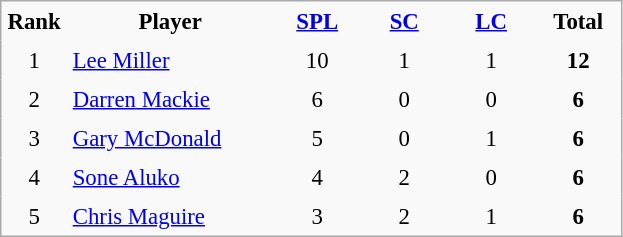<table class= border="2" cellpadding="4" cellspacing="0" style="text-align:center; margin: 1em 1em 1em 0; background: #f9f9f9; border: 1px #aaa solid; border-collapse: collapse; font-size: 95%;">
<tr>
<th width=20>Rank</th>
<th width=130>Player</th>
<th width=50><a href='#'>SPL</a></th>
<th width=50><a href='#'>SC</a></th>
<th width=50><a href='#'>LC</a></th>
<th width=50>Total</th>
</tr>
<tr>
<td>1</td>
<td align=left> <a href='#'>Lee Miller</a></td>
<td>10</td>
<td>1</td>
<td>1</td>
<td><strong>12</strong></td>
</tr>
<tr>
<td>2</td>
<td align=left> <a href='#'>Darren Mackie</a></td>
<td>6</td>
<td>0</td>
<td>0</td>
<td><strong>6</strong></td>
</tr>
<tr>
<td>3</td>
<td align=left> <a href='#'>Gary McDonald</a></td>
<td>5</td>
<td>0</td>
<td>1</td>
<td><strong>6</strong></td>
</tr>
<tr>
<td>4</td>
<td align=left> <a href='#'>Sone Aluko</a></td>
<td>4</td>
<td>2</td>
<td>0</td>
<td><strong>6</strong></td>
</tr>
<tr>
<td>5</td>
<td align=left> <a href='#'>Chris Maguire</a></td>
<td>3</td>
<td>2</td>
<td>1</td>
<td><strong>6</strong></td>
</tr>
</table>
